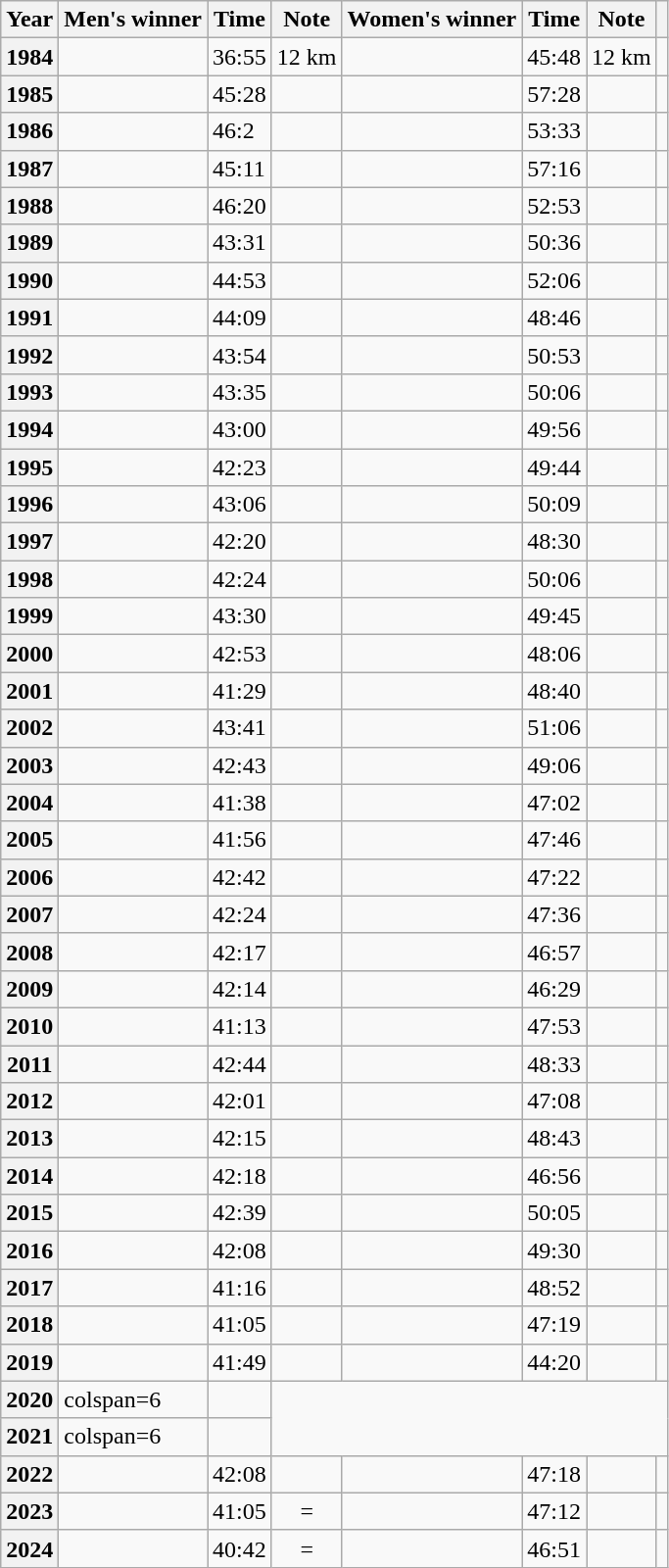<table class="wikitable sortable plainrowheaders">
<tr>
<th scope="col">Year</th>
<th scope="col">Men's winner</th>
<th scope="col">Time</th>
<th scope="col">Note</th>
<th scope="col">Women's winner</th>
<th scope="col">Time</th>
<th scope="col">Note</th>
<th scope="col" class="unsortable"></th>
</tr>
<tr>
<th scope="row" style="text-align:center;">1984</th>
<td></td>
<td>36:55</td>
<td style="text-align:center;">12 km</td>
<td></td>
<td>45:48</td>
<td style="text-align:center;">12 km</td>
<td></td>
</tr>
<tr>
<th scope="row" style="text-align:center;">1985</th>
<td></td>
<td>45:28</td>
<td style="text-align:center;"></td>
<td></td>
<td>57:28</td>
<td style="text-align:center;"></td>
<td></td>
</tr>
<tr>
<th scope="row" style="text-align:center;">1986</th>
<td></td>
<td>46:2</td>
<td></td>
<td></td>
<td>53:33</td>
<td style="text-align:center;"></td>
<td></td>
</tr>
<tr>
<th scope="row" style="text-align:center;">1987</th>
<td></td>
<td>45:11</td>
<td style="text-align:center;"></td>
<td></td>
<td>57:16</td>
<td></td>
<td></td>
</tr>
<tr>
<th scope="row" style="text-align:center;">1988</th>
<td></td>
<td>46:20</td>
<td></td>
<td></td>
<td>52:53</td>
<td style="text-align:center;"></td>
<td></td>
</tr>
<tr>
<th scope="row" style="text-align:center;">1989</th>
<td></td>
<td>43:31</td>
<td style="text-align:center;"></td>
<td></td>
<td>50:36</td>
<td style="text-align:center;"></td>
<td></td>
</tr>
<tr>
<th scope="row" style="text-align:center;">1990</th>
<td></td>
<td>44:53</td>
<td></td>
<td></td>
<td>52:06</td>
<td></td>
<td></td>
</tr>
<tr>
<th scope="row" style="text-align:center;">1991</th>
<td></td>
<td>44:09</td>
<td></td>
<td></td>
<td>48:46</td>
<td style="text-align:center;"></td>
<td></td>
</tr>
<tr>
<th scope="row" style="text-align:center;">1992</th>
<td></td>
<td>43:54</td>
<td></td>
<td></td>
<td>50:53</td>
<td></td>
<td></td>
</tr>
<tr>
<th scope="row" style="text-align:center;">1993</th>
<td></td>
<td>43:35</td>
<td></td>
<td></td>
<td>50:06</td>
<td></td>
<td></td>
</tr>
<tr>
<th scope="row" style="text-align:center;">1994</th>
<td></td>
<td>43:00</td>
<td style="text-align:center;"></td>
<td></td>
<td>49:56</td>
<td></td>
<td></td>
</tr>
<tr>
<th scope="row" style="text-align:center;">1995</th>
<td></td>
<td>42:23</td>
<td style="text-align:center;"></td>
<td></td>
<td>49:44</td>
<td></td>
<td></td>
</tr>
<tr>
<th scope="row" style="text-align:center;">1996</th>
<td></td>
<td>43:06</td>
<td></td>
<td></td>
<td>50:09</td>
<td></td>
<td></td>
</tr>
<tr>
<th scope="row" style="text-align:center;">1997</th>
<td></td>
<td>42:20</td>
<td style="text-align:center;"></td>
<td></td>
<td>48:30</td>
<td style="text-align:center;"></td>
<td></td>
</tr>
<tr>
<th scope="row" style="text-align:center;">1998</th>
<td></td>
<td>42:24</td>
<td></td>
<td></td>
<td>50:06</td>
<td></td>
<td></td>
</tr>
<tr>
<th scope="row" style="text-align:center;">1999</th>
<td></td>
<td>43:30</td>
<td></td>
<td></td>
<td>49:45</td>
<td></td>
<td></td>
</tr>
<tr>
<th scope="row" style="text-align:center;">2000</th>
<td></td>
<td>42:53</td>
<td></td>
<td></td>
<td>48:06</td>
<td style="text-align:center;"></td>
<td></td>
</tr>
<tr>
<th scope="row" style="text-align:center;">2001</th>
<td></td>
<td>41:29</td>
<td style="text-align:center;"></td>
<td></td>
<td>48:40</td>
<td></td>
<td></td>
</tr>
<tr>
<th scope="row" style="text-align:center;">2002</th>
<td></td>
<td>43:41</td>
<td></td>
<td></td>
<td>51:06</td>
<td></td>
<td></td>
</tr>
<tr>
<th scope="row" style="text-align:center;">2003</th>
<td></td>
<td>42:43</td>
<td></td>
<td></td>
<td>49:06</td>
<td></td>
<td></td>
</tr>
<tr>
<th scope="row" style="text-align:center;">2004</th>
<td></td>
<td>41:38</td>
<td></td>
<td></td>
<td>47:02</td>
<td style="text-align:center;"></td>
<td></td>
</tr>
<tr>
<th scope="row" style="text-align:center;">2005</th>
<td></td>
<td>41:56</td>
<td></td>
<td></td>
<td>47:46</td>
<td></td>
<td></td>
</tr>
<tr>
<th scope="row" style="text-align:center;">2006</th>
<td></td>
<td>42:42</td>
<td></td>
<td></td>
<td>47:22</td>
<td></td>
<td></td>
</tr>
<tr>
<th scope="row" style="text-align:center;">2007</th>
<td></td>
<td>42:24</td>
<td></td>
<td></td>
<td>47:36</td>
<td></td>
<td></td>
</tr>
<tr>
<th scope="row" style="text-align:center;">2008</th>
<td></td>
<td>42:17</td>
<td></td>
<td></td>
<td>46:57</td>
<td style="text-align:center;"></td>
<td></td>
</tr>
<tr>
<th scope="row" style="text-align:center;">2009</th>
<td></td>
<td>42:14</td>
<td></td>
<td></td>
<td>46:29</td>
<td style="text-align:center;"></td>
<td></td>
</tr>
<tr>
<th scope="row" style="text-align:center;">2010</th>
<td></td>
<td>41:13</td>
<td style="text-align:center;"></td>
<td></td>
<td>47:53</td>
<td></td>
<td></td>
</tr>
<tr>
<th scope="row" style="text-align:center;">2011</th>
<td></td>
<td>42:44</td>
<td></td>
<td></td>
<td>48:33</td>
<td></td>
<td style="text-align:center;"></td>
</tr>
<tr>
<th scope="row" style="text-align:center;">2012</th>
<td></td>
<td>42:01</td>
<td></td>
<td></td>
<td>47:08</td>
<td></td>
<td></td>
</tr>
<tr>
<th scope="row" style="text-align:center;">2013</th>
<td></td>
<td>42:15</td>
<td></td>
<td></td>
<td>48:43</td>
<td></td>
<td></td>
</tr>
<tr>
<th scope="row" style="text-align:center;">2014</th>
<td></td>
<td>42:18</td>
<td></td>
<td></td>
<td>46:56</td>
<td></td>
<td></td>
</tr>
<tr>
<th scope="row" style="text-align:center;">2015</th>
<td></td>
<td>42:39</td>
<td></td>
<td></td>
<td>50:05</td>
<td></td>
<td></td>
</tr>
<tr>
<th scope="row" style="text-align:center;">2016</th>
<td></td>
<td>42:08</td>
<td></td>
<td></td>
<td>49:30</td>
<td></td>
<td></td>
</tr>
<tr>
<th scope="row" style="text-align:center;">2017</th>
<td></td>
<td>41:16</td>
<td></td>
<td></td>
<td>48:52</td>
<td></td>
<td></td>
</tr>
<tr>
<th scope="row" style="text-align:center;">2018</th>
<td></td>
<td>41:05</td>
<td style="text-align:center;"></td>
<td></td>
<td>47:19</td>
<td></td>
<td style="text-align:center;"></td>
</tr>
<tr>
<th scope="row" style="text-align:center;">2019</th>
<td></td>
<td>41:49</td>
<td></td>
<td></td>
<td>44:20</td>
<td style="text-align:center;"></td>
<td style="text-align:center;"></td>
</tr>
<tr>
<th scope="row" style="text-align:center;">2020</th>
<td>colspan=6 </td>
<td style="text-align:center;"></td>
</tr>
<tr>
<th scope="row" style="text-align:center;">2021</th>
<td>colspan=6 </td>
<td style="text-align:center;"></td>
</tr>
<tr>
<th scope="row" style="text-align:center;">2022</th>
<td></td>
<td>42:08</td>
<td></td>
<td></td>
<td>47:18</td>
<td></td>
<td style="text-align:center;"></td>
</tr>
<tr>
<th scope="row" style="text-align:center;">2023</th>
<td></td>
<td>41:05</td>
<td style="text-align:center;">=</td>
<td></td>
<td>47:12</td>
<td></td>
<td style="text-align:center;"></td>
</tr>
<tr>
<th scope="row" style="text-align:center;">2024</th>
<td></td>
<td>40:42</td>
<td style="text-align:center;">=</td>
<td></td>
<td>46:51</td>
<td></td>
<td style="text-align:center;"></td>
</tr>
</table>
